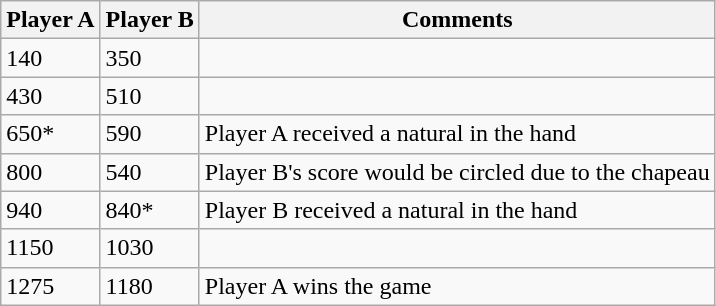<table class="wikitable">
<tr>
<th>Player A</th>
<th>Player B</th>
<th>Comments</th>
</tr>
<tr>
<td>140</td>
<td>350</td>
<td></td>
</tr>
<tr>
<td>430</td>
<td>510</td>
<td></td>
</tr>
<tr>
<td>650*</td>
<td>590</td>
<td>Player A received a natural in the hand</td>
</tr>
<tr>
<td>800</td>
<td>540</td>
<td>Player B's score would be circled due to the chapeau</td>
</tr>
<tr>
<td>940</td>
<td>840*</td>
<td>Player B received a natural in the hand</td>
</tr>
<tr>
<td>1150</td>
<td>1030</td>
<td></td>
</tr>
<tr>
<td>1275</td>
<td>1180</td>
<td>Player A wins the game</td>
</tr>
</table>
